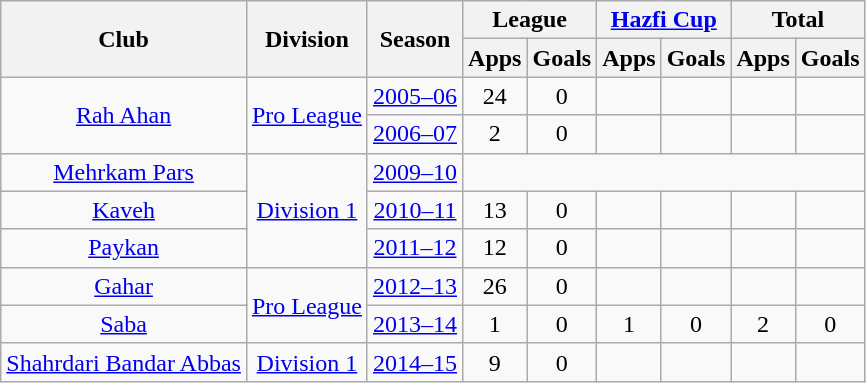<table class="wikitable" style="text-align: center;">
<tr>
<th rowspan="2">Club</th>
<th rowspan="2">Division</th>
<th rowspan="2">Season</th>
<th colspan="2">League</th>
<th colspan="2"><a href='#'>Hazfi Cup</a></th>
<th colspan="2">Total</th>
</tr>
<tr>
<th>Apps</th>
<th>Goals</th>
<th>Apps</th>
<th>Goals</th>
<th>Apps</th>
<th>Goals</th>
</tr>
<tr>
<td rowspan="2"><a href='#'>Rah Ahan</a></td>
<td rowspan="2"><a href='#'>Pro League</a></td>
<td><a href='#'>2005–06</a></td>
<td>24</td>
<td>0</td>
<td></td>
<td></td>
<td></td>
<td></td>
</tr>
<tr>
<td><a href='#'>2006–07</a></td>
<td>2</td>
<td>0</td>
<td></td>
<td></td>
<td></td>
<td></td>
</tr>
<tr>
<td><a href='#'>Mehrkam Pars</a></td>
<td rowspan="3"><a href='#'>Division 1</a></td>
<td><a href='#'>2009–10</a></td>
</tr>
<tr>
<td><a href='#'>Kaveh</a></td>
<td><a href='#'>2010–11</a></td>
<td>13</td>
<td>0</td>
<td></td>
<td></td>
<td></td>
<td></td>
</tr>
<tr>
<td><a href='#'>Paykan</a></td>
<td><a href='#'>2011–12</a></td>
<td>12</td>
<td>0</td>
<td></td>
<td></td>
<td></td>
<td></td>
</tr>
<tr>
<td><a href='#'>Gahar</a></td>
<td rowspan="2"><a href='#'>Pro League</a></td>
<td><a href='#'>2012–13</a></td>
<td>26</td>
<td>0</td>
<td></td>
<td></td>
<td></td>
<td></td>
</tr>
<tr>
<td><a href='#'>Saba</a></td>
<td><a href='#'>2013–14</a></td>
<td>1</td>
<td>0</td>
<td>1</td>
<td>0</td>
<td>2</td>
<td>0</td>
</tr>
<tr>
<td><a href='#'>Shahrdari Bandar Abbas</a></td>
<td><a href='#'>Division 1</a></td>
<td><a href='#'>2014–15</a></td>
<td>9</td>
<td>0</td>
<td></td>
<td></td>
<td></td>
<td></td>
</tr>
</table>
